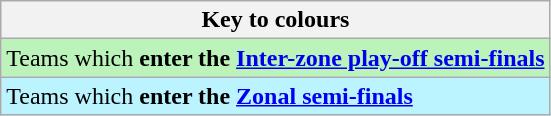<table class="wikitable">
<tr>
<th>Key to colours</th>
</tr>
<tr bgcolor=#BBF3BB>
<td>Teams which <strong>enter the <a href='#'>Inter-zone play-off semi-finals</a></strong></td>
</tr>
<tr bgcolor=#BBF3FF>
<td>Teams which <strong>enter the <a href='#'>Zonal semi-finals</a></strong></td>
</tr>
</table>
